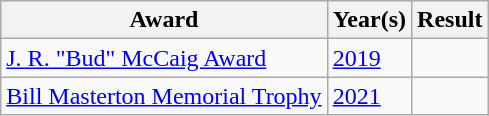<table class="wikitable">
<tr>
<th>Award</th>
<th>Year(s)</th>
<th>Result</th>
</tr>
<tr>
<td><a href='#'>J. R. "Bud" McCaig Award</a></td>
<td><a href='#'>2019</a></td>
<td></td>
</tr>
<tr>
<td><a href='#'>Bill Masterton Memorial Trophy</a></td>
<td><a href='#'>2021</a></td>
<td></td>
</tr>
</table>
